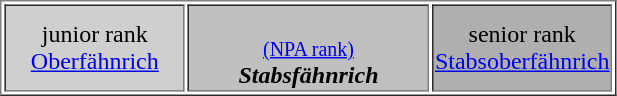<table class=wikitable; border= 1px; style= "font-size: 100%;">
<tr>
<td width="30%" align="center" style="background:#cfcfcf;">junior rank <br><a href='#'>Oberfähnrich</a></td>
<td width="40%" align="center" style="background:#bfbfbf;"><br><small><a href='#'>(NPA rank)</a></small><br><strong><em>Stabsfähnrich</em></strong></td>
<td width="30%" align="center" style="background:#afafaf;">senior rank <br><a href='#'>Stabsoberfähnrich</a></td>
</tr>
</table>
